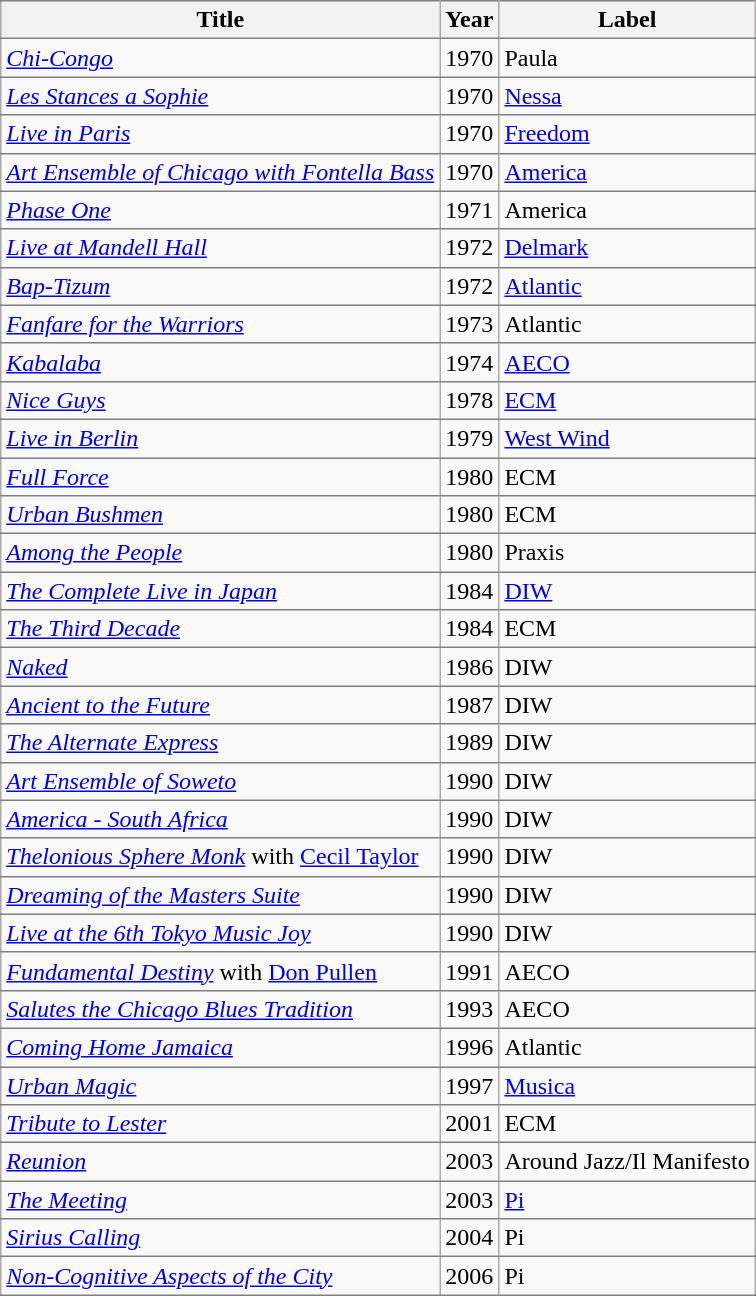<table class="wikitable sortable">
<tr style="background:#ffdead;">
<th align="left" style="border-bottom:1px solid grey; border-top:1px solid grey;">Title</th>
<th align="left" style="border-bottom:1px solid grey; border-top:1px solid grey;">Year</th>
<th align="left" style="border-bottom:1px solid grey; border-top:1px solid grey;">Label</th>
</tr>
<tr>
<td style="border-bottom:1px solid grey;"><em><a href='#'>Chi-Congo</a></em></td>
<td style="border-bottom:1px solid grey;">1970</td>
<td style="border-bottom:1px solid grey;">Paula</td>
</tr>
<tr>
<td style="border-bottom:1px solid grey;"><em><a href='#'>Les Stances a Sophie</a></em></td>
<td style="border-bottom:1px solid grey;">1970</td>
<td style="border-bottom:1px solid grey;"><a href='#'>Nessa</a></td>
</tr>
<tr>
<td style="border-bottom:1px solid grey;"><em><a href='#'>Live in Paris</a></em></td>
<td style="border-bottom:1px solid grey;">1970</td>
<td style="border-bottom:1px solid grey;"><a href='#'>Freedom</a></td>
</tr>
<tr>
<td style="border-bottom:1px solid grey;"><em><a href='#'>Art Ensemble of Chicago with Fontella Bass</a></em></td>
<td style="border-bottom:1px solid grey;">1970</td>
<td style="border-bottom:1px solid grey;"><a href='#'>America</a></td>
</tr>
<tr>
<td style="border-bottom:1px solid grey;"><em><a href='#'>Phase One</a></em></td>
<td style="border-bottom:1px solid grey;">1971</td>
<td style="border-bottom:1px solid grey;">America</td>
</tr>
<tr>
<td style="border-bottom:1px solid grey;"><em><a href='#'>Live at Mandell Hall</a></em></td>
<td style="border-bottom:1px solid grey;">1972</td>
<td style="border-bottom:1px solid grey;"><a href='#'>Delmark</a></td>
</tr>
<tr>
<td style="border-bottom:1px solid grey;"><em><a href='#'>Bap-Tizum</a></em></td>
<td style="border-bottom:1px solid grey;">1972</td>
<td style="border-bottom:1px solid grey;"><a href='#'>Atlantic</a></td>
</tr>
<tr>
<td style="border-bottom:1px solid grey;"><em><a href='#'>Fanfare for the Warriors</a></em></td>
<td style="border-bottom:1px solid grey;">1973</td>
<td style="border-bottom:1px solid grey;">Atlantic</td>
</tr>
<tr>
<td style="border-bottom:1px solid grey;"><em><a href='#'>Kabalaba</a></em></td>
<td style="border-bottom:1px solid grey;">1974</td>
<td style="border-bottom:1px solid grey;"><a href='#'>AECO</a></td>
</tr>
<tr>
<td style="border-bottom:1px solid grey;"><em><a href='#'>Nice Guys</a></em></td>
<td style="border-bottom:1px solid grey;">1978</td>
<td style="border-bottom:1px solid grey;"><a href='#'>ECM</a></td>
</tr>
<tr>
<td style="border-bottom:1px solid grey;"><em><a href='#'>Live in Berlin</a></em></td>
<td style="border-bottom:1px solid grey;">1979</td>
<td style="border-bottom:1px solid grey;"><a href='#'>West Wind</a></td>
</tr>
<tr>
<td style="border-bottom:1px solid grey;"><em><a href='#'>Full Force</a></em></td>
<td style="border-bottom:1px solid grey;">1980</td>
<td style="border-bottom:1px solid grey;">ECM</td>
</tr>
<tr>
<td style="border-bottom:1px solid grey;"><em><a href='#'>Urban Bushmen</a></em></td>
<td style="border-bottom:1px solid grey;">1980</td>
<td style="border-bottom:1px solid grey;">ECM</td>
</tr>
<tr>
<td style="border-bottom:1px solid grey;"><em><a href='#'>Among the People</a></em></td>
<td style="border-bottom:1px solid grey;">1980</td>
<td style="border-bottom:1px solid grey;">Praxis</td>
</tr>
<tr>
<td style="border-bottom:1px solid grey;"><em><a href='#'>The Complete Live in Japan</a></em></td>
<td style="border-bottom:1px solid grey;">1984</td>
<td style="border-bottom:1px solid grey;"><a href='#'>DIW</a></td>
</tr>
<tr>
<td style="border-bottom:1px solid grey;"><em><a href='#'>The Third Decade</a></em></td>
<td style="border-bottom:1px solid grey;">1984</td>
<td style="border-bottom:1px solid grey;">ECM</td>
</tr>
<tr>
<td style="border-bottom:1px solid grey;"><em><a href='#'>Naked</a></em></td>
<td style="border-bottom:1px solid grey;">1986</td>
<td style="border-bottom:1px solid grey;">DIW</td>
</tr>
<tr>
<td style="border-bottom:1px solid grey;"><em><a href='#'>Ancient to the Future</a></em></td>
<td style="border-bottom:1px solid grey;">1987</td>
<td style="border-bottom:1px solid grey;">DIW</td>
</tr>
<tr>
<td style="border-bottom:1px solid grey;"><em><a href='#'>The Alternate Express</a></em></td>
<td style="border-bottom:1px solid grey;">1989</td>
<td style="border-bottom:1px solid grey;">DIW</td>
</tr>
<tr>
<td style="border-bottom:1px solid grey;"><em><a href='#'>Art Ensemble of Soweto</a></em></td>
<td style="border-bottom:1px solid grey;">1990</td>
<td style="border-bottom:1px solid grey;">DIW</td>
</tr>
<tr>
<td style="border-bottom:1px solid grey;"><em><a href='#'>America - South Africa</a></em></td>
<td style="border-bottom:1px solid grey;">1990</td>
<td style="border-bottom:1px solid grey;">DIW</td>
</tr>
<tr>
<td style="border-bottom:1px solid grey;"><em><a href='#'>Thelonious Sphere Monk</a></em> with <a href='#'>Cecil Taylor</a></td>
<td style="border-bottom:1px solid grey;">1990</td>
<td style="border-bottom:1px solid grey;">DIW</td>
</tr>
<tr>
<td style="border-bottom:1px solid grey;"><em><a href='#'>Dreaming of the Masters Suite</a></em></td>
<td style="border-bottom:1px solid grey;">1990</td>
<td style="border-bottom:1px solid grey;">DIW</td>
</tr>
<tr>
<td style="border-bottom:1px solid grey;"><em><a href='#'>Live at the 6th Tokyo Music Joy</a></em></td>
<td style="border-bottom:1px solid grey;">1990</td>
<td style="border-bottom:1px solid grey;">DIW</td>
</tr>
<tr>
<td style="border-bottom:1px solid grey;"><em><a href='#'>Fundamental Destiny</a></em> with <a href='#'>Don Pullen</a></td>
<td style="border-bottom:1px solid grey;">1991</td>
<td style="border-bottom:1px solid grey;">AECO</td>
</tr>
<tr>
<td style="border-bottom:1px solid grey;"><em><a href='#'>Salutes the Chicago Blues Tradition</a></em></td>
<td style="border-bottom:1px solid grey;">1993</td>
<td style="border-bottom:1px solid grey;">AECO</td>
</tr>
<tr>
<td style="border-bottom:1px solid grey;"><em><a href='#'>Coming Home Jamaica</a></em></td>
<td style="border-bottom:1px solid grey;">1996</td>
<td style="border-bottom:1px solid grey;">Atlantic</td>
</tr>
<tr>
<td style="border-bottom:1px solid grey;"><em><a href='#'>Urban Magic</a></em></td>
<td style="border-bottom:1px solid grey;">1997</td>
<td style="border-bottom:1px solid grey;"><a href='#'>Musica</a></td>
</tr>
<tr>
<td style="border-bottom:1px solid grey;"><em><a href='#'>Tribute to Lester</a></em></td>
<td style="border-bottom:1px solid grey;">2001</td>
<td style="border-bottom:1px solid grey;">ECM</td>
</tr>
<tr>
<td style="border-bottom:1px solid grey;"><em><a href='#'>Reunion</a></em></td>
<td style="border-bottom:1px solid grey;">2003</td>
<td style="border-bottom:1px solid grey;">Around Jazz/Il Manifesto</td>
</tr>
<tr>
<td style="border-bottom:1px solid grey;"><em><a href='#'>The Meeting</a></em></td>
<td style="border-bottom:1px solid grey;">2003</td>
<td style="border-bottom:1px solid grey;"><a href='#'>Pi</a></td>
</tr>
<tr>
<td style="border-bottom:1px solid grey;"><em><a href='#'>Sirius Calling</a></em></td>
<td style="border-bottom:1px solid grey;">2004</td>
<td style="border-bottom:1px solid grey;">Pi</td>
</tr>
<tr>
<td style="border-bottom:1px solid grey;"><em><a href='#'>Non-Cognitive Aspects of the City</a></em></td>
<td style="border-bottom:1px solid grey;">2006</td>
<td style="border-bottom:1px solid grey;">Pi</td>
</tr>
</table>
